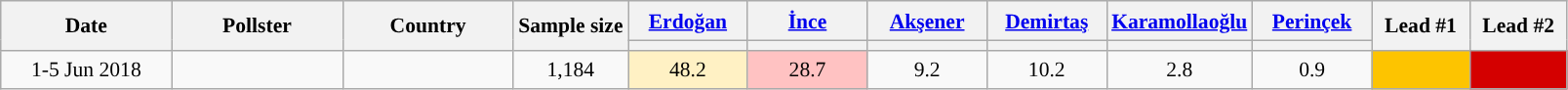<table class="wikitable" style="text-align:center; font-size:90%; line-height:20px;">
<tr>
<th rowspan=2 width="110px">Date</th>
<th rowspan=2 width="110px">Pollster</th>
<th rowspan=2 width="110px">Country</th>
<th rowspan=2 width="50px">Sample size</th>
<th width=75><a href='#'>Erdoğan</a></th>
<th width=75><a href='#'>İnce</a></th>
<th width=75><a href='#'>Akşener</a></th>
<th width=75><a href='#'>Demirtaş</a></th>
<th width=75><a href='#'>Karamollaoğlu</a></th>
<th width=75><a href='#'>Perinçek</a></th>
<th width=60 rowspan=2>Lead #1</th>
<th width=60 rowspan=2>Lead #2</th>
</tr>
<tr>
<th style="background: "></th>
<th style="background: "></th>
<th style="background: "></th>
<th style="background: "></th>
<th style="background: "></th>
<th style="background: "></th>
</tr>
<tr>
<td>1-5 Jun 2018</td>
<td></td>
<td></td>
<td>1,184</td>
<td style="background: #FFF1C4">48.2</td>
<td style="background: #FFC2C2">28.7</td>
<td>9.2</td>
<td>10.2</td>
<td>2.8</td>
<td>0.9</td>
<td style="background: #FDC400"></td>
<td style="background: #d40000"></td>
</tr>
</table>
